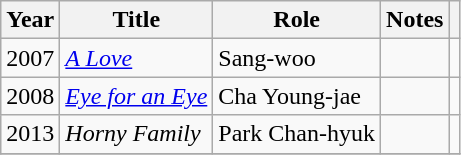<table class="wikitable plainrowheaders sortable">
<tr>
<th scope="col">Year</th>
<th scope="col">Title</th>
<th scope="col">Role</th>
<th scope="col">Notes</th>
<th scope="col" class="unsortable"></th>
</tr>
<tr>
<td>2007</td>
<td><em><a href='#'>A Love</a></em></td>
<td>Sang-woo</td>
<td></td>
<td></td>
</tr>
<tr>
<td>2008</td>
<td><em><a href='#'>Eye for an Eye</a></em></td>
<td>Cha Young-jae</td>
<td></td>
<td></td>
</tr>
<tr>
<td>2013</td>
<td><em>Horny Family</em></td>
<td>Park Chan-hyuk</td>
<td></td>
<td></td>
</tr>
<tr>
</tr>
</table>
